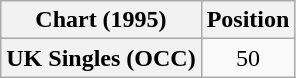<table class="wikitable plainrowheaders" style="text-align:center">
<tr>
<th>Chart (1995)</th>
<th>Position</th>
</tr>
<tr>
<th scope="row">UK Singles (OCC)</th>
<td>50</td>
</tr>
</table>
